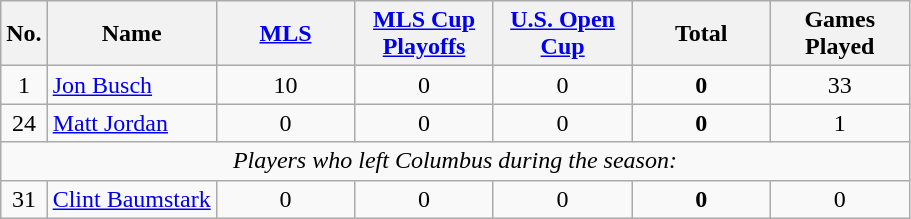<table class="wikitable sortable" style="text-align: center;">
<tr>
<th rowspan=1>No.</th>
<th rowspan=1>Name</th>
<th style="width:85px;"><a href='#'>MLS</a></th>
<th style="width:85px;"><a href='#'>MLS Cup Playoffs</a></th>
<th style="width:85px;"><a href='#'>U.S. Open Cup</a></th>
<th style="width:85px;"><strong>Total</strong></th>
<th style="width:85px;"><strong>Games Played</strong></th>
</tr>
<tr>
<td>1</td>
<td align=left> <a href='#'>Jon Busch</a></td>
<td>10</td>
<td>0</td>
<td>0</td>
<td><strong>0</strong></td>
<td>33</td>
</tr>
<tr>
<td>24</td>
<td align=left> <a href='#'>Matt Jordan</a></td>
<td>0</td>
<td>0</td>
<td>0</td>
<td><strong>0</strong></td>
<td>1</td>
</tr>
<tr>
<td colspan=9 align=center><em>Players who left Columbus during the season:</em></td>
</tr>
<tr>
<td>31</td>
<td align=left> <a href='#'>Clint Baumstark</a></td>
<td>0</td>
<td>0</td>
<td>0</td>
<td><strong>0</strong></td>
<td>0</td>
</tr>
</table>
